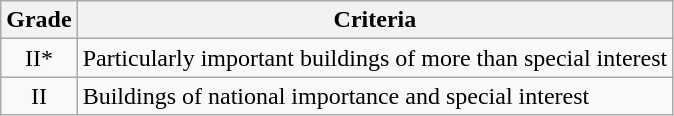<table class="wikitable">
<tr>
<th>Grade</th>
<th>Criteria</th>
</tr>
<tr>
<td align="center" >II*</td>
<td>Particularly important buildings of more than special interest</td>
</tr>
<tr>
<td align="center" >II</td>
<td>Buildings of national importance and special interest</td>
</tr>
</table>
